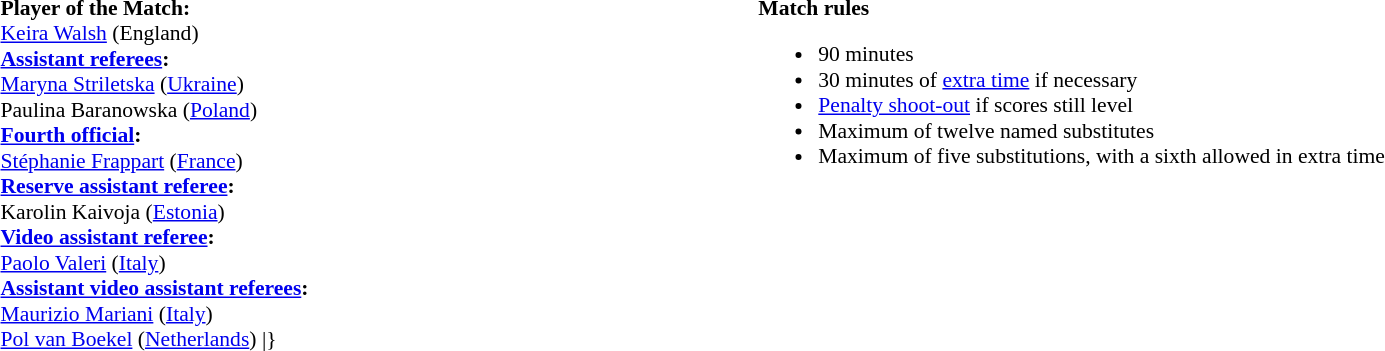<table style="width:100%; font-size:90%;">
<tr>
<td><br><strong>Player of the Match:</strong>
<br><a href='#'>Keira Walsh</a> (England)<br><strong><a href='#'>Assistant referees</a>:</strong>
<br><a href='#'>Maryna Striletska</a> (<a href='#'>Ukraine</a>)
<br>Paulina Baranowska (<a href='#'>Poland</a>)
<br><strong><a href='#'>Fourth official</a>:</strong>
<br><a href='#'>Stéphanie Frappart</a> (<a href='#'>France</a>)
<br><strong><a href='#'>Reserve assistant referee</a>:</strong>
<br>Karolin Kaivoja (<a href='#'>Estonia</a>)
<br><strong><a href='#'>Video assistant referee</a>:</strong>
<br><a href='#'>Paolo Valeri</a> (<a href='#'>Italy</a>)
<br><strong><a href='#'>Assistant video assistant referees</a>:</strong>
<br><a href='#'>Maurizio Mariani</a> (<a href='#'>Italy</a>)
<br><a href='#'>Pol van Boekel</a> (<a href='#'>Netherlands</a>)
<includeonly>|}</includeonly></td>
<td style="width:60%; vertical-align:top;"><br><strong>Match rules</strong><ul><li>90 minutes</li><li>30 minutes of <a href='#'>extra time</a> if necessary</li><li><a href='#'>Penalty shoot-out</a> if scores still level</li><li>Maximum of twelve named substitutes</li><li>Maximum of five substitutions, with a sixth allowed in extra time</li></ul></td>
</tr>
</table>
